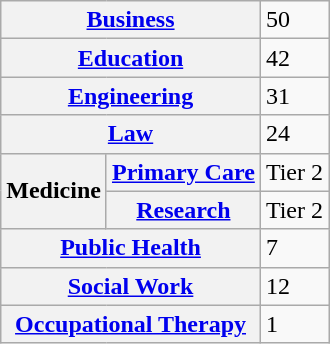<table class="wikitable floatright">
<tr>
<th colspan=2 scope=row><a href='#'>Business</a></th>
<td>50</td>
</tr>
<tr>
<th colspan=2 scope=row><a href='#'>Education</a></th>
<td>42</td>
</tr>
<tr>
<th colspan=2 scope=row><a href='#'>Engineering</a></th>
<td>31</td>
</tr>
<tr>
<th colspan=2 scope=row><a href='#'>Law</a></th>
<td>24</td>
</tr>
<tr>
<th rowspan=2 scope=rowgroup>Medicine</th>
<th scope=row><a href='#'>Primary Care</a></th>
<td>Tier 2</td>
</tr>
<tr>
<th scope=row><a href='#'>Research</a></th>
<td>Tier 2</td>
</tr>
<tr>
<th colspan=2 scope=row><a href='#'>Public Health</a></th>
<td>7</td>
</tr>
<tr>
<th colspan=2 scope=row><a href='#'>Social Work</a></th>
<td>12</td>
</tr>
<tr>
<th colspan=2 scope=row><a href='#'>Occupational Therapy</a></th>
<td>1</td>
</tr>
</table>
